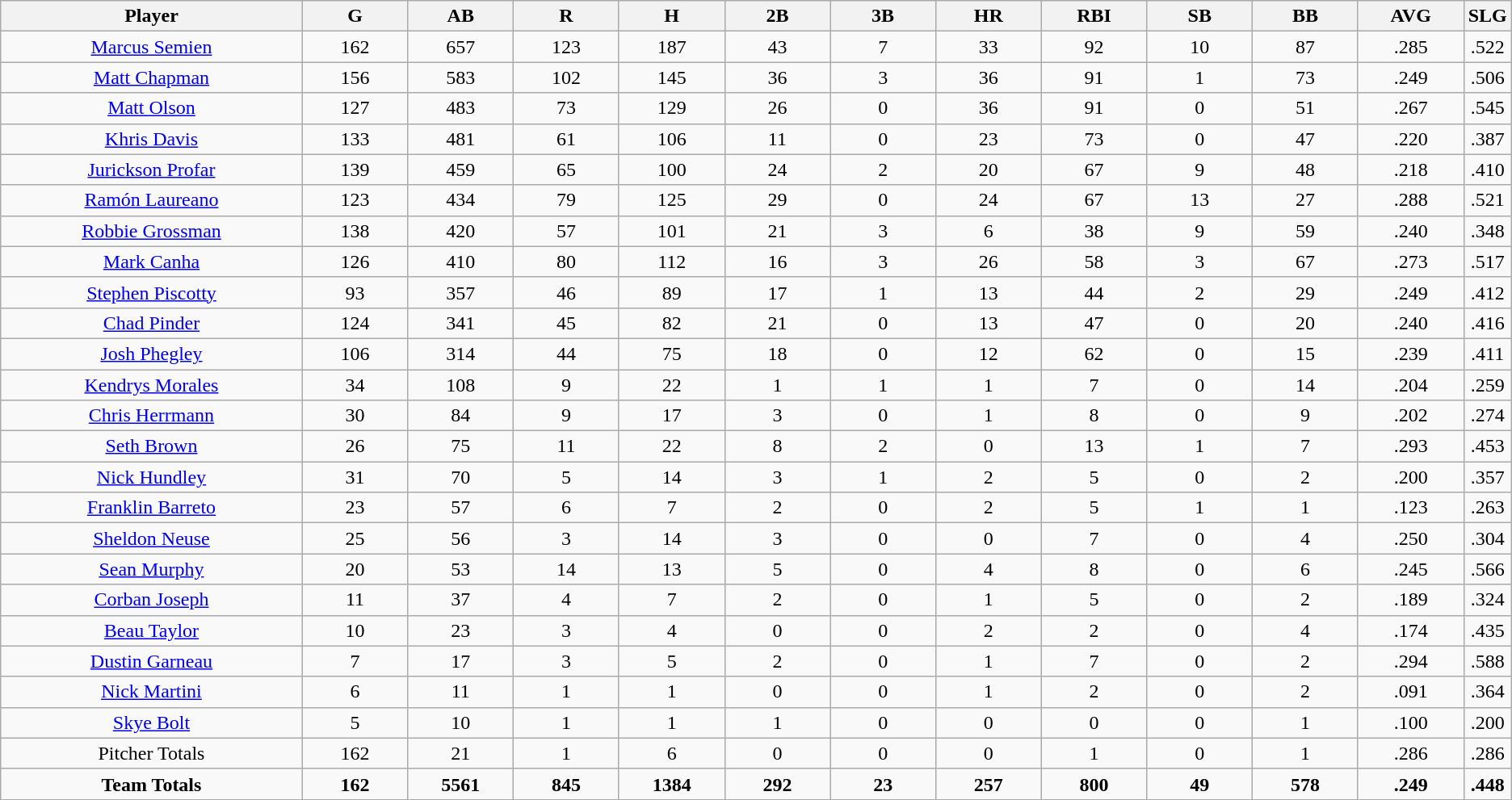<table class=wikitable style="text-align:center">
<tr>
<th bgcolor=#DDDDFF; width="20%">Player</th>
<th bgcolor=#DDDDFF; width="7%">G</th>
<th bgcolor=#DDDDFF; width="7%">AB</th>
<th bgcolor=#DDDDFF; width="7%">R</th>
<th bgcolor=#DDDDFF; width="7%">H</th>
<th bgcolor=#DDDDFF; width="7%">2B</th>
<th bgcolor=#DDDDFF; width="7%">3B</th>
<th bgcolor=#DDDDFF; width="7%">HR</th>
<th bgcolor=#DDDDFF; width="7%">RBI</th>
<th bgcolor=#DDDDFF; width="7%">SB</th>
<th bgcolor=#DDDDFF; width="7%">BB</th>
<th bgcolor=#DDDDFF; width="7%">AVG</th>
<th bgcolor=#DDDDFF; width="7%">SLG</th>
</tr>
<tr>
<td><a href='#'>Marcus Semien</a></td>
<td>162</td>
<td>657</td>
<td>123</td>
<td>187</td>
<td>43</td>
<td>7</td>
<td>33</td>
<td>92</td>
<td>10</td>
<td>87</td>
<td>.285</td>
<td>.522</td>
</tr>
<tr>
<td><a href='#'>Matt Chapman</a></td>
<td>156</td>
<td>583</td>
<td>102</td>
<td>145</td>
<td>36</td>
<td>3</td>
<td>36</td>
<td>91</td>
<td>1</td>
<td>73</td>
<td>.249</td>
<td>.506</td>
</tr>
<tr>
<td><a href='#'>Matt Olson</a></td>
<td>127</td>
<td>483</td>
<td>73</td>
<td>129</td>
<td>26</td>
<td>0</td>
<td>36</td>
<td>91</td>
<td>0</td>
<td>51</td>
<td>.267</td>
<td>.545</td>
</tr>
<tr>
<td><a href='#'>Khris Davis</a></td>
<td>133</td>
<td>481</td>
<td>61</td>
<td>106</td>
<td>11</td>
<td>0</td>
<td>23</td>
<td>73</td>
<td>0</td>
<td>47</td>
<td>.220</td>
<td>.387</td>
</tr>
<tr>
<td><a href='#'>Jurickson Profar</a></td>
<td>139</td>
<td>459</td>
<td>65</td>
<td>100</td>
<td>24</td>
<td>2</td>
<td>20</td>
<td>67</td>
<td>9</td>
<td>48</td>
<td>.218</td>
<td>.410</td>
</tr>
<tr>
<td><a href='#'>Ramón Laureano</a></td>
<td>123</td>
<td>434</td>
<td>79</td>
<td>125</td>
<td>29</td>
<td>0</td>
<td>24</td>
<td>67</td>
<td>13</td>
<td>27</td>
<td>.288</td>
<td>.521</td>
</tr>
<tr>
<td><a href='#'>Robbie Grossman</a></td>
<td>138</td>
<td>420</td>
<td>57</td>
<td>101</td>
<td>21</td>
<td>3</td>
<td>6</td>
<td>38</td>
<td>9</td>
<td>59</td>
<td>.240</td>
<td>.348</td>
</tr>
<tr>
<td><a href='#'>Mark Canha</a></td>
<td>126</td>
<td>410</td>
<td>80</td>
<td>112</td>
<td>16</td>
<td>3</td>
<td>26</td>
<td>58</td>
<td>3</td>
<td>67</td>
<td>.273</td>
<td>.517</td>
</tr>
<tr>
<td><a href='#'>Stephen Piscotty</a></td>
<td>93</td>
<td>357</td>
<td>46</td>
<td>89</td>
<td>17</td>
<td>1</td>
<td>13</td>
<td>44</td>
<td>2</td>
<td>29</td>
<td>.249</td>
<td>.412</td>
</tr>
<tr>
<td><a href='#'>Chad Pinder</a></td>
<td>124</td>
<td>341</td>
<td>45</td>
<td>82</td>
<td>21</td>
<td>0</td>
<td>13</td>
<td>47</td>
<td>0</td>
<td>20</td>
<td>.240</td>
<td>.416</td>
</tr>
<tr>
<td><a href='#'>Josh Phegley</a></td>
<td>106</td>
<td>314</td>
<td>44</td>
<td>75</td>
<td>18</td>
<td>0</td>
<td>12</td>
<td>62</td>
<td>0</td>
<td>15</td>
<td>.239</td>
<td>.411</td>
</tr>
<tr>
<td><a href='#'>Kendrys Morales</a></td>
<td>34</td>
<td>108</td>
<td>9</td>
<td>22</td>
<td>1</td>
<td>1</td>
<td>1</td>
<td>7</td>
<td>0</td>
<td>14</td>
<td>.204</td>
<td>.259</td>
</tr>
<tr>
<td><a href='#'>Chris Herrmann</a></td>
<td>30</td>
<td>84</td>
<td>9</td>
<td>17</td>
<td>3</td>
<td>0</td>
<td>1</td>
<td>8</td>
<td>0</td>
<td>9</td>
<td>.202</td>
<td>.274</td>
</tr>
<tr>
<td><a href='#'>Seth Brown</a></td>
<td>26</td>
<td>75</td>
<td>11</td>
<td>22</td>
<td>8</td>
<td>2</td>
<td>0</td>
<td>13</td>
<td>1</td>
<td>7</td>
<td>.293</td>
<td>.453</td>
</tr>
<tr>
<td><a href='#'>Nick Hundley</a></td>
<td>31</td>
<td>70</td>
<td>5</td>
<td>14</td>
<td>3</td>
<td>1</td>
<td>2</td>
<td>5</td>
<td>0</td>
<td>2</td>
<td>.200</td>
<td>.357</td>
</tr>
<tr>
<td><a href='#'>Franklin Barreto</a></td>
<td>23</td>
<td>57</td>
<td>6</td>
<td>7</td>
<td>2</td>
<td>0</td>
<td>2</td>
<td>5</td>
<td>1</td>
<td>1</td>
<td>.123</td>
<td>.263</td>
</tr>
<tr>
<td><a href='#'>Sheldon Neuse</a></td>
<td>25</td>
<td>56</td>
<td>3</td>
<td>14</td>
<td>3</td>
<td>0</td>
<td>0</td>
<td>7</td>
<td>0</td>
<td>4</td>
<td>.250</td>
<td>.304</td>
</tr>
<tr>
<td><a href='#'>Sean Murphy</a></td>
<td>20</td>
<td>53</td>
<td>14</td>
<td>13</td>
<td>5</td>
<td>0</td>
<td>4</td>
<td>8</td>
<td>0</td>
<td>6</td>
<td>.245</td>
<td>.566</td>
</tr>
<tr>
<td><a href='#'>Corban Joseph</a></td>
<td>11</td>
<td>37</td>
<td>4</td>
<td>7</td>
<td>2</td>
<td>0</td>
<td>1</td>
<td>5</td>
<td>0</td>
<td>2</td>
<td>.189</td>
<td>.324</td>
</tr>
<tr>
<td><a href='#'>Beau Taylor</a></td>
<td>10</td>
<td>23</td>
<td>3</td>
<td>4</td>
<td>0</td>
<td>0</td>
<td>2</td>
<td>2</td>
<td>0</td>
<td>4</td>
<td>.174</td>
<td>.435</td>
</tr>
<tr>
<td><a href='#'>Dustin Garneau</a></td>
<td>7</td>
<td>17</td>
<td>3</td>
<td>5</td>
<td>2</td>
<td>0</td>
<td>1</td>
<td>7</td>
<td>0</td>
<td>2</td>
<td>.294</td>
<td>.588</td>
</tr>
<tr>
<td><a href='#'>Nick Martini</a></td>
<td>6</td>
<td>11</td>
<td>1</td>
<td>1</td>
<td>0</td>
<td>0</td>
<td>1</td>
<td>2</td>
<td>0</td>
<td>2</td>
<td>.091</td>
<td>.364</td>
</tr>
<tr>
<td><a href='#'>Skye Bolt</a></td>
<td>5</td>
<td>10</td>
<td>1</td>
<td>1</td>
<td>1</td>
<td>0</td>
<td>0</td>
<td>0</td>
<td>0</td>
<td>1</td>
<td>.100</td>
<td>.200</td>
</tr>
<tr>
<td>Pitcher Totals</td>
<td>162</td>
<td>21</td>
<td>1</td>
<td>6</td>
<td>0</td>
<td>0</td>
<td>0</td>
<td>1</td>
<td>0</td>
<td>1</td>
<td>.286</td>
<td>.286</td>
</tr>
<tr>
<td><strong>Team Totals</strong></td>
<td><strong>162</strong></td>
<td><strong>5561</strong></td>
<td><strong>845</strong></td>
<td><strong>1384</strong></td>
<td><strong>292</strong></td>
<td><strong>23</strong></td>
<td><strong>257</strong></td>
<td><strong>800</strong></td>
<td><strong>49</strong></td>
<td><strong>578</strong></td>
<td><strong>.249</strong></td>
<td><strong>.448</strong></td>
</tr>
</table>
